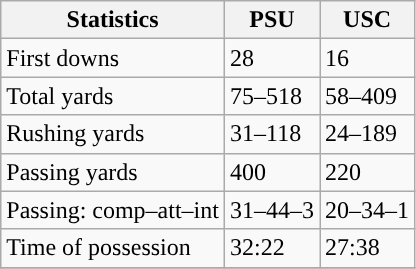<table class="wikitable" style="float: left;">
<tr>
<th>Statistics</th>
<th>PSU</th>
<th>USC</th>
</tr>
<tr>
<td>First downs</td>
<td>28</td>
<td>16</td>
</tr>
<tr>
<td>Total yards</td>
<td>75–518</td>
<td>58–409</td>
</tr>
<tr>
<td>Rushing yards</td>
<td>31–118</td>
<td>24–189</td>
</tr>
<tr>
<td>Passing yards</td>
<td>400</td>
<td>220</td>
</tr>
<tr>
<td>Passing: comp–att–int</td>
<td>31–44–3</td>
<td>20–34–1</td>
</tr>
<tr>
<td>Time of possession</td>
<td>32:22</td>
<td>27:38</td>
</tr>
<tr>
</tr>
</table>
